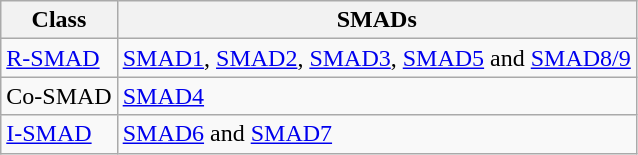<table class="wikitable">
<tr>
<th>Class</th>
<th>SMADs</th>
</tr>
<tr>
<td><a href='#'>R-SMAD</a></td>
<td><a href='#'>SMAD1</a>, <a href='#'>SMAD2</a>, <a href='#'>SMAD3</a>, <a href='#'>SMAD5</a> and <a href='#'>SMAD8/9</a></td>
</tr>
<tr>
<td>Co-SMAD</td>
<td><a href='#'>SMAD4</a></td>
</tr>
<tr>
<td><a href='#'>I-SMAD</a></td>
<td><a href='#'>SMAD6</a> and <a href='#'>SMAD7</a></td>
</tr>
</table>
